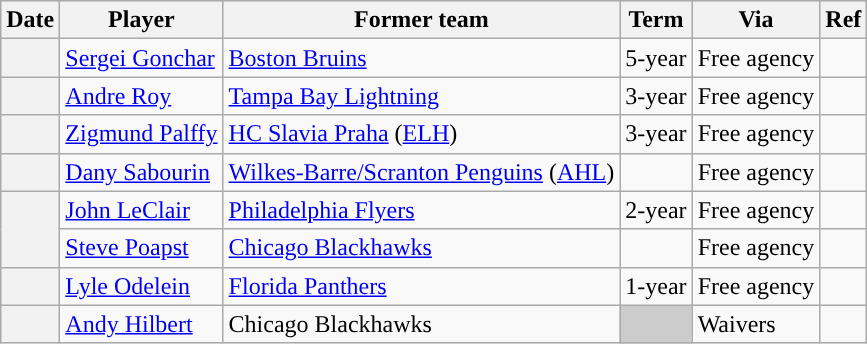<table class="wikitable plainrowheaders">
<tr style="background:#ddd; text-align:center;">
<th>Date</th>
<th>Player</th>
<th>Former team</th>
<th>Term</th>
<th>Via</th>
<th>Ref</th>
</tr>
<tr>
<th scope="row"></th>
<td><a href='#'>Sergei Gonchar</a></td>
<td><a href='#'>Boston Bruins</a></td>
<td>5-year</td>
<td>Free agency</td>
<td></td>
</tr>
<tr>
<th scope="row"></th>
<td><a href='#'>Andre Roy</a></td>
<td><a href='#'>Tampa Bay Lightning</a></td>
<td>3-year</td>
<td>Free agency</td>
<td></td>
</tr>
<tr>
<th scope="row"></th>
<td><a href='#'>Zigmund Palffy</a></td>
<td><a href='#'>HC Slavia Praha</a> (<a href='#'>ELH</a>)</td>
<td>3-year</td>
<td>Free agency</td>
<td></td>
</tr>
<tr>
<th scope="row"></th>
<td><a href='#'>Dany Sabourin</a></td>
<td><a href='#'>Wilkes-Barre/Scranton Penguins</a> (<a href='#'>AHL</a>)</td>
<td></td>
<td>Free agency</td>
<td></td>
</tr>
<tr>
<th scope="row" rowspan=2></th>
<td><a href='#'>John LeClair</a></td>
<td><a href='#'>Philadelphia Flyers</a></td>
<td>2-year</td>
<td>Free agency</td>
<td></td>
</tr>
<tr>
<td><a href='#'>Steve Poapst</a></td>
<td><a href='#'>Chicago Blackhawks</a></td>
<td></td>
<td>Free agency</td>
<td></td>
</tr>
<tr>
<th scope="row"></th>
<td><a href='#'>Lyle Odelein</a></td>
<td><a href='#'>Florida Panthers</a></td>
<td>1-year</td>
<td>Free agency</td>
<td></td>
</tr>
<tr>
<th scope="row"></th>
<td><a href='#'>Andy Hilbert</a></td>
<td>Chicago Blackhawks</td>
<td style="background:#ccc"></td>
<td>Waivers</td>
<td></td>
</tr>
</table>
